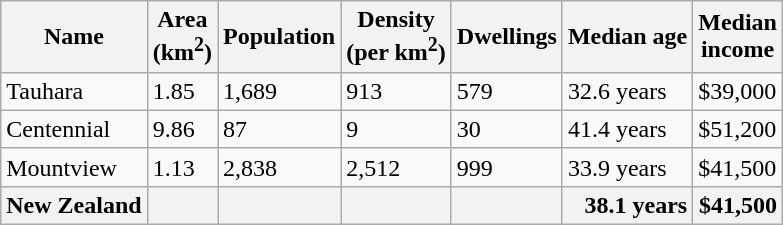<table class="wikitable defaultright col1left">
<tr>
<th>Name</th>
<th>Area<br>(km<sup>2</sup>)</th>
<th>Population</th>
<th>Density<br>(per km<sup>2</sup>)</th>
<th>Dwellings</th>
<th>Median age</th>
<th>Median<br>income</th>
</tr>
<tr>
<td>Tauhara</td>
<td>1.85</td>
<td>1,689</td>
<td>913</td>
<td>579</td>
<td>32.6 years</td>
<td>$39,000</td>
</tr>
<tr>
<td>Centennial</td>
<td>9.86</td>
<td>87</td>
<td>9</td>
<td>30</td>
<td>41.4 years</td>
<td>$51,200</td>
</tr>
<tr>
<td>Mountview</td>
<td>1.13</td>
<td>2,838</td>
<td>2,512</td>
<td>999</td>
<td>33.9 years</td>
<td>$41,500</td>
</tr>
<tr>
<th>New Zealand</th>
<th></th>
<th></th>
<th></th>
<th></th>
<th style="text-align:right;">38.1 years</th>
<th style="text-align:right;">$41,500</th>
</tr>
</table>
